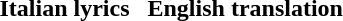<table border=0 cellpadding=5>
<tr>
<th scope="col">Italian lyrics</th>
<th scope="col">English translation</th>
</tr>
<tr>
<td valign="top"><br></td>
<td valign="top"><br></td>
</tr>
</table>
